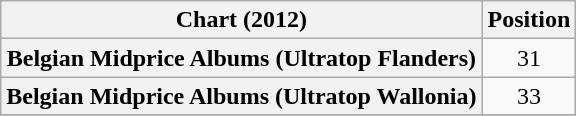<table class="wikitable plainrowheaders sortable" style="text-align:center">
<tr>
<th scope="col">Chart (2012)</th>
<th scope="col">Position</th>
</tr>
<tr>
<th scope="row">Belgian Midprice Albums (Ultratop Flanders)</th>
<td style="text-align:center;">31</td>
</tr>
<tr>
<th scope="row">Belgian Midprice Albums (Ultratop Wallonia)</th>
<td style="text-align:center;">33</td>
</tr>
<tr>
</tr>
</table>
